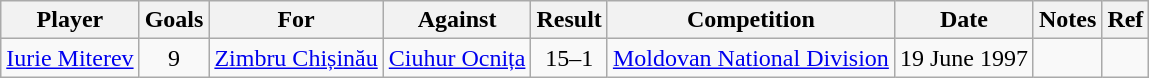<table class="wikitable" style="text-align:center;">
<tr>
<th>Player</th>
<th>Goals</th>
<th>For</th>
<th>Against</th>
<th>Result</th>
<th>Competition</th>
<th>Date</th>
<th>Notes</th>
<th>Ref</th>
</tr>
<tr>
<td align="left"><a href='#'>Iurie Miterev</a></td>
<td>9</td>
<td><a href='#'>Zimbru Chișinău</a></td>
<td><a href='#'>Ciuhur Ocnița</a></td>
<td>15–1</td>
<td><a href='#'>Moldovan National Division</a></td>
<td>19 June 1997</td>
<td></td>
<td></td>
</tr>
</table>
